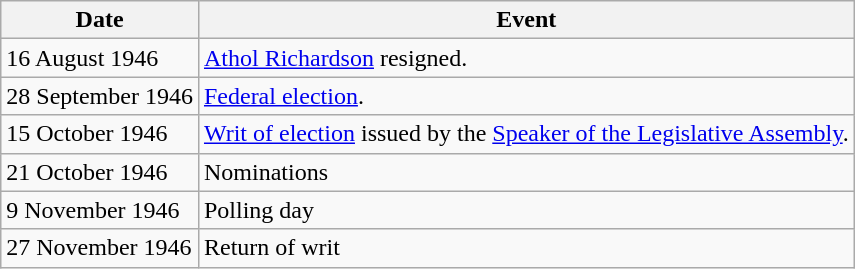<table class="wikitable">
<tr>
<th>Date</th>
<th>Event</th>
</tr>
<tr>
<td>16 August 1946</td>
<td><a href='#'>Athol Richardson</a> resigned.</td>
</tr>
<tr>
<td>28 September 1946</td>
<td><a href='#'>Federal election</a>.</td>
</tr>
<tr>
<td>15 October 1946</td>
<td><a href='#'>Writ of election</a> issued by the <a href='#'>Speaker of the Legislative Assembly</a>.</td>
</tr>
<tr>
<td>21 October 1946</td>
<td>Nominations</td>
</tr>
<tr>
<td>9 November 1946</td>
<td>Polling day</td>
</tr>
<tr>
<td>27 November 1946</td>
<td>Return of writ</td>
</tr>
</table>
